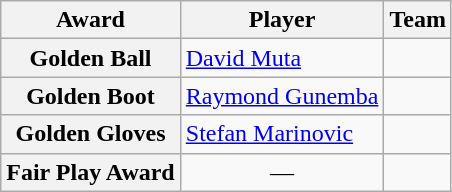<table class="wikitable" style="text-align:center">
<tr>
<th>Award</th>
<th>Player</th>
<th>Team</th>
</tr>
<tr>
<th>Golden Ball</th>
<td align=left><a href='#'>David Muta</a></td>
<td align=left></td>
</tr>
<tr>
<th>Golden Boot</th>
<td align=left><a href='#'>Raymond Gunemba</a></td>
<td align=left></td>
</tr>
<tr>
<th>Golden Gloves</th>
<td align=left><a href='#'>Stefan Marinovic</a></td>
<td align=left></td>
</tr>
<tr>
<th>Fair Play Award</th>
<td>—</td>
<td align=left></td>
</tr>
</table>
